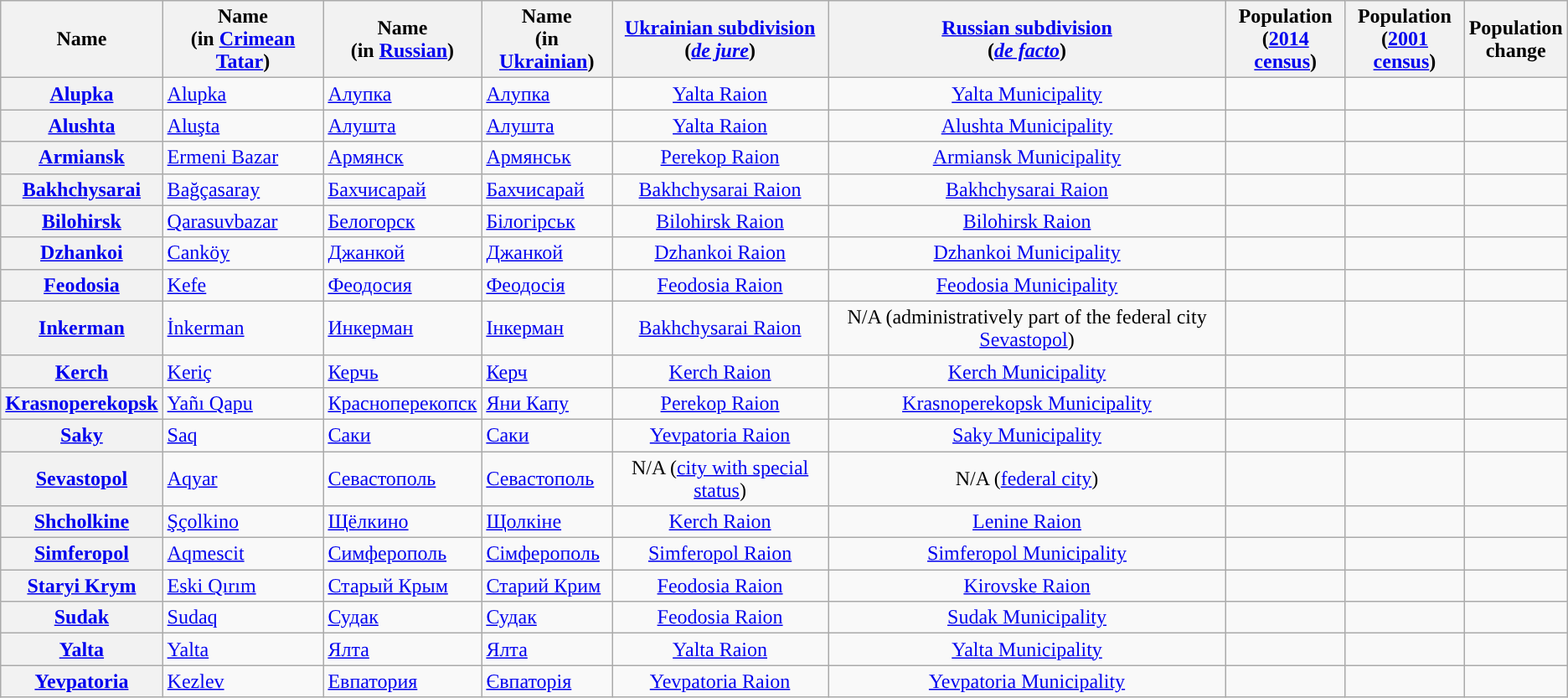<table class="wikitable sortable" id="Table of cities" caption="Tabulated list of cities on the ">
<tr>
<th scope="col">Name</th>
<th scope="col">Name<br>(in <a href='#'>Crimean Tatar</a>)</th>
<th scope="col">Name<br>(in <a href='#'>Russian</a>)</th>
<th scope="col">Name<br>(in <a href='#'>Ukrainian</a>)</th>
<th scope="col"><a href='#'>Ukrainian subdivision</a><br>(<em><a href='#'>de jure</a></em>)</th>
<th scope="col"><a href='#'>Russian subdivision</a><br>(<em><a href='#'>de facto</a></em>)</th>
<th scope="col">Population<br>(<a href='#'>2014 census</a>)</th>
<th scope="col">Population<br>(<a href='#'>2001 census</a>)</th>
<th scope="col">Population<br>change</th>
</tr>
<tr>
<th scope="row" align="left"><a href='#'>Alupka</a></th>
<td><a href='#'>Alupka</a></td>
<td><a href='#'>Алупка</a></td>
<td><a href='#'>Алупка</a></td>
<td align=center><a href='#'>Yalta Raion</a></td>
<td align=center><a href='#'>Yalta Municipality</a></td>
<td align=right></td>
<td align=right></td>
<td align=right></td>
</tr>
<tr>
<th scope="row" align="left"><a href='#'>Alushta</a></th>
<td><a href='#'>Aluşta</a></td>
<td><a href='#'>Алушта</a></td>
<td><a href='#'>Алушта</a></td>
<td align=center><a href='#'>Yalta Raion</a></td>
<td align=center><a href='#'>Alushta Municipality</a></td>
<td align=right></td>
<td align=right></td>
<td align=right></td>
</tr>
<tr>
<th scope="row" align="left"><a href='#'>Armiansk</a></th>
<td><a href='#'>Ermeni Bazar</a></td>
<td><a href='#'>Армянск</a></td>
<td><a href='#'>Армянськ</a></td>
<td align=center><a href='#'>Perekop Raion</a></td>
<td align=center><a href='#'>Armiansk Municipality</a></td>
<td align=right></td>
<td align=right></td>
<td align=right></td>
</tr>
<tr>
<th scope="row" align="left"><a href='#'>Bakhchysarai</a></th>
<td><a href='#'>Bağçasaray</a></td>
<td><a href='#'>Бахчисарай</a></td>
<td><a href='#'>Бахчисарай</a></td>
<td align=center><a href='#'>Bakhchysarai Raion</a></td>
<td align=center><a href='#'>Bakhchysarai Raion</a></td>
<td align=right></td>
<td align=right></td>
<td align=right></td>
</tr>
<tr>
<th scope="row" align="left"><a href='#'>Bilohirsk</a></th>
<td><a href='#'>Qarasuvbazar</a></td>
<td><a href='#'>Белогорск</a></td>
<td><a href='#'>Білогірськ</a></td>
<td align=center><a href='#'>Bilohirsk Raion</a></td>
<td align=center><a href='#'>Bilohirsk Raion</a></td>
<td align=right></td>
<td align=right></td>
<td align=right></td>
</tr>
<tr>
<th scope="row" align="left"><a href='#'>Dzhankoi</a></th>
<td><a href='#'>Canköy</a></td>
<td><a href='#'>Джанкой</a></td>
<td><a href='#'>Джанкой</a></td>
<td align=center><a href='#'>Dzhankoi Raion</a></td>
<td align=center><a href='#'>Dzhankoi Municipality</a></td>
<td align=right></td>
<td align=right></td>
<td align=right></td>
</tr>
<tr>
<th scope="row" align="left"><a href='#'>Feodosia</a></th>
<td><a href='#'>Kefe</a></td>
<td><a href='#'>Феодосия</a></td>
<td><a href='#'>Феодосія</a></td>
<td align=center><a href='#'>Feodosia Raion</a></td>
<td align=center><a href='#'>Feodosia Municipality</a></td>
<td align=right></td>
<td align=right></td>
<td align=right></td>
</tr>
<tr>
<th scope="row" align="left"><a href='#'>Inkerman</a></th>
<td><a href='#'>İnkerman</a></td>
<td><a href='#'>Инкерман</a></td>
<td><a href='#'>Інкерман</a></td>
<td align=center><a href='#'>Bakhchysarai Raion</a></td>
<td align=center>N/A (administratively part of the federal city <a href='#'>Sevastopol</a>)</td>
<td align=right></td>
<td align=right></td>
<td align=right></td>
</tr>
<tr>
<th scope="row" align="left"><a href='#'>Kerch</a></th>
<td><a href='#'>Keriç</a></td>
<td><a href='#'>Керчь</a></td>
<td><a href='#'>Керч</a></td>
<td align=center><a href='#'>Kerch Raion</a></td>
<td align=center><a href='#'>Kerch Municipality</a></td>
<td align=right></td>
<td align=right></td>
<td align=right></td>
</tr>
<tr>
<th scope="row" align="left"><a href='#'>Krasnoperekopsk</a></th>
<td><a href='#'>Yañı Qapu</a></td>
<td><a href='#'>Красноперекопск</a></td>
<td><a href='#'>Яни Капу</a></td>
<td align=center><a href='#'>Perekop Raion</a></td>
<td align=center><a href='#'>Krasnoperekopsk Municipality</a></td>
<td align=right></td>
<td align=right></td>
<td align=right></td>
</tr>
<tr>
<th scope="row" align="left"><a href='#'>Saky</a></th>
<td><a href='#'>Saq</a></td>
<td><a href='#'>Саки</a></td>
<td><a href='#'>Саки</a></td>
<td align=center><a href='#'>Yevpatoria Raion</a></td>
<td align=center><a href='#'>Saky Municipality</a></td>
<td align=right></td>
<td align=right></td>
<td align=right></td>
</tr>
<tr>
<th scope="row" align="left"><a href='#'>Sevastopol</a></th>
<td><a href='#'>Aqyar</a></td>
<td><a href='#'>Севастополь</a></td>
<td><a href='#'>Севастополь</a></td>
<td align=center>N/A (<a href='#'>city with special status</a>)</td>
<td align=center>N/A (<a href='#'>federal city</a>)</td>
<td align=right></td>
<td align=right></td>
<td align=right></td>
</tr>
<tr>
<th scope="row" align="left"><a href='#'>Shcholkine</a></th>
<td><a href='#'>Şçolkino</a></td>
<td><a href='#'>Щёлкино</a></td>
<td><a href='#'>Щолкіне</a></td>
<td align=center><a href='#'>Kerch Raion</a></td>
<td align=center><a href='#'>Lenine Raion</a></td>
<td align=right></td>
<td align=right></td>
<td align=right></td>
</tr>
<tr>
<th scope="row" align="left"><a href='#'>Simferopol</a></th>
<td><a href='#'>Aqmescit</a></td>
<td><a href='#'>Симферополь</a></td>
<td><a href='#'>Сімферополь</a></td>
<td align=center><a href='#'>Simferopol Raion</a></td>
<td align=center><a href='#'>Simferopol Municipality</a></td>
<td align=right></td>
<td align=right></td>
<td align=right></td>
</tr>
<tr>
<th scope="row" align="left"><a href='#'>Staryi Krym</a></th>
<td><a href='#'>Eski Qırım</a></td>
<td><a href='#'>Старый Крым</a></td>
<td><a href='#'>Старий Крим</a></td>
<td align=center><a href='#'>Feodosia Raion</a></td>
<td align=center><a href='#'>Kirovske Raion</a></td>
<td align=right></td>
<td align=right></td>
<td align=right></td>
</tr>
<tr>
<th scope="row" align="left"><a href='#'>Sudak</a></th>
<td><a href='#'>Sudaq</a></td>
<td><a href='#'>Судак</a></td>
<td><a href='#'>Судак</a></td>
<td align=center><a href='#'>Feodosia Raion</a></td>
<td align=center><a href='#'>Sudak Municipality</a></td>
<td align=right></td>
<td align=right></td>
<td align=right></td>
</tr>
<tr>
<th scope="row" align="left"><a href='#'>Yalta</a></th>
<td><a href='#'>Yalta</a></td>
<td><a href='#'>Ялта</a></td>
<td><a href='#'>Ялта</a></td>
<td align=center><a href='#'>Yalta Raion</a></td>
<td align=center><a href='#'>Yalta Municipality</a></td>
<td align=right></td>
<td align=right></td>
<td align=right></td>
</tr>
<tr>
<th scope="row" align="left"><a href='#'>Yevpatoria</a></th>
<td><a href='#'>Kezlev</a></td>
<td><a href='#'>Евпатория</a></td>
<td><a href='#'>Євпаторія</a></td>
<td align=center><a href='#'>Yevpatoria Raion</a></td>
<td align=center><a href='#'>Yevpatoria Municipality</a></td>
<td align=right></td>
<td align=right></td>
<td align=right></td>
</tr>
</table>
